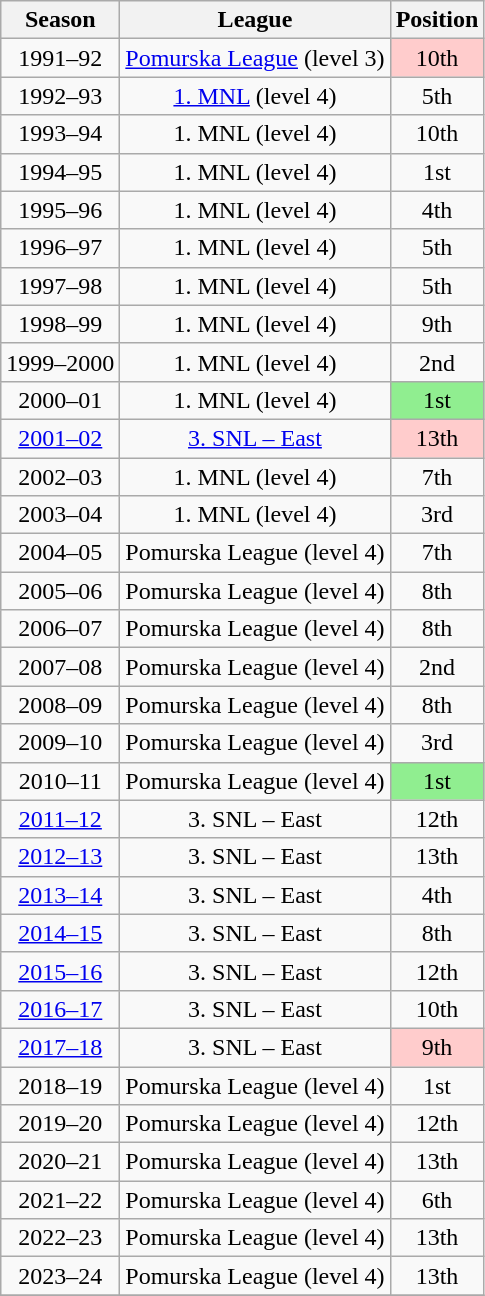<table class="wikitable" style="text-align: center">
<tr>
<th>Season</th>
<th>League</th>
<th>Position</th>
</tr>
<tr>
<td>1991–92</td>
<td><a href='#'>Pomurska League</a> (level 3)</td>
<td style="background: #FFCCCC;">10th</td>
</tr>
<tr>
<td>1992–93</td>
<td><a href='#'>1. MNL</a> (level 4)</td>
<td>5th</td>
</tr>
<tr>
<td>1993–94</td>
<td>1. MNL (level 4)</td>
<td>10th</td>
</tr>
<tr>
<td>1994–95</td>
<td>1. MNL (level 4)</td>
<td>1st</td>
</tr>
<tr>
<td>1995–96</td>
<td>1. MNL (level 4)</td>
<td>4th</td>
</tr>
<tr>
<td>1996–97</td>
<td>1. MNL (level 4)</td>
<td>5th</td>
</tr>
<tr>
<td>1997–98</td>
<td>1. MNL (level 4)</td>
<td>5th</td>
</tr>
<tr>
<td>1998–99</td>
<td>1. MNL (level 4)</td>
<td>9th</td>
</tr>
<tr>
<td>1999–2000</td>
<td>1. MNL (level 4)</td>
<td>2nd</td>
</tr>
<tr>
<td>2000–01</td>
<td>1. MNL (level 4)</td>
<td style="background: #90EE90;">1st</td>
</tr>
<tr>
<td><a href='#'>2001–02</a></td>
<td><a href='#'>3. SNL – East</a></td>
<td style="background: #FFCCCC;">13th</td>
</tr>
<tr>
<td>2002–03</td>
<td>1. MNL (level 4)</td>
<td>7th</td>
</tr>
<tr>
<td>2003–04</td>
<td>1. MNL (level 4)</td>
<td>3rd</td>
</tr>
<tr>
<td>2004–05</td>
<td>Pomurska League (level 4)</td>
<td>7th</td>
</tr>
<tr>
<td>2005–06</td>
<td>Pomurska League (level 4)</td>
<td>8th</td>
</tr>
<tr>
<td>2006–07</td>
<td>Pomurska League (level 4)</td>
<td>8th</td>
</tr>
<tr>
<td>2007–08</td>
<td>Pomurska League (level 4)</td>
<td>2nd</td>
</tr>
<tr>
<td>2008–09</td>
<td>Pomurska League (level 4)</td>
<td>8th</td>
</tr>
<tr>
<td>2009–10</td>
<td>Pomurska League (level 4)</td>
<td>3rd</td>
</tr>
<tr>
<td>2010–11</td>
<td>Pomurska League (level 4)</td>
<td style="background: #90EE90;">1st</td>
</tr>
<tr>
<td><a href='#'>2011–12</a></td>
<td>3. SNL – East</td>
<td>12th</td>
</tr>
<tr>
<td><a href='#'>2012–13</a></td>
<td>3. SNL – East</td>
<td>13th</td>
</tr>
<tr>
<td><a href='#'>2013–14</a></td>
<td>3. SNL – East</td>
<td>4th</td>
</tr>
<tr>
<td><a href='#'>2014–15</a></td>
<td>3. SNL – East</td>
<td>8th</td>
</tr>
<tr>
<td><a href='#'>2015–16</a></td>
<td>3. SNL – East</td>
<td>12th</td>
</tr>
<tr>
<td><a href='#'>2016–17</a></td>
<td>3. SNL – East</td>
<td>10th</td>
</tr>
<tr>
<td><a href='#'>2017–18</a></td>
<td>3. SNL – East</td>
<td style="background: #FFCCCC;">9th</td>
</tr>
<tr>
<td>2018–19</td>
<td>Pomurska League (level 4)</td>
<td>1st</td>
</tr>
<tr>
<td>2019–20</td>
<td>Pomurska League (level 4)</td>
<td>12th</td>
</tr>
<tr>
<td>2020–21</td>
<td>Pomurska League (level 4)</td>
<td>13th</td>
</tr>
<tr>
<td>2021–22</td>
<td>Pomurska League (level 4)</td>
<td>6th</td>
</tr>
<tr>
<td>2022–23</td>
<td>Pomurska League (level 4)</td>
<td>13th</td>
</tr>
<tr>
<td>2023–24</td>
<td>Pomurska League (level 4)</td>
<td>13th</td>
</tr>
<tr>
</tr>
</table>
